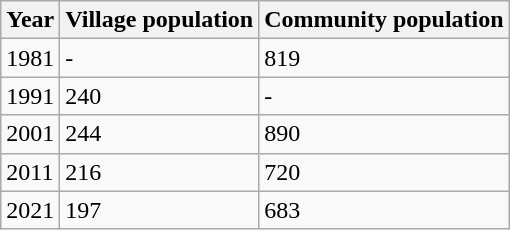<table class=wikitable>
<tr>
<th>Year</th>
<th>Village population</th>
<th>Community population</th>
</tr>
<tr>
<td>1981</td>
<td>-</td>
<td>819</td>
</tr>
<tr>
<td>1991</td>
<td>240</td>
<td>-</td>
</tr>
<tr>
<td>2001</td>
<td>244</td>
<td>890</td>
</tr>
<tr>
<td>2011</td>
<td>216</td>
<td>720</td>
</tr>
<tr>
<td>2021</td>
<td>197</td>
<td>683</td>
</tr>
</table>
